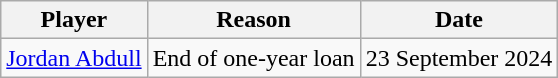<table class="wikitable">
<tr>
<th>Player</th>
<th>Reason</th>
<th>Date</th>
</tr>
<tr>
<td> <a href='#'>Jordan Abdull</a></td>
<td>End of one-year loan</td>
<td>23 September 2024</td>
</tr>
</table>
